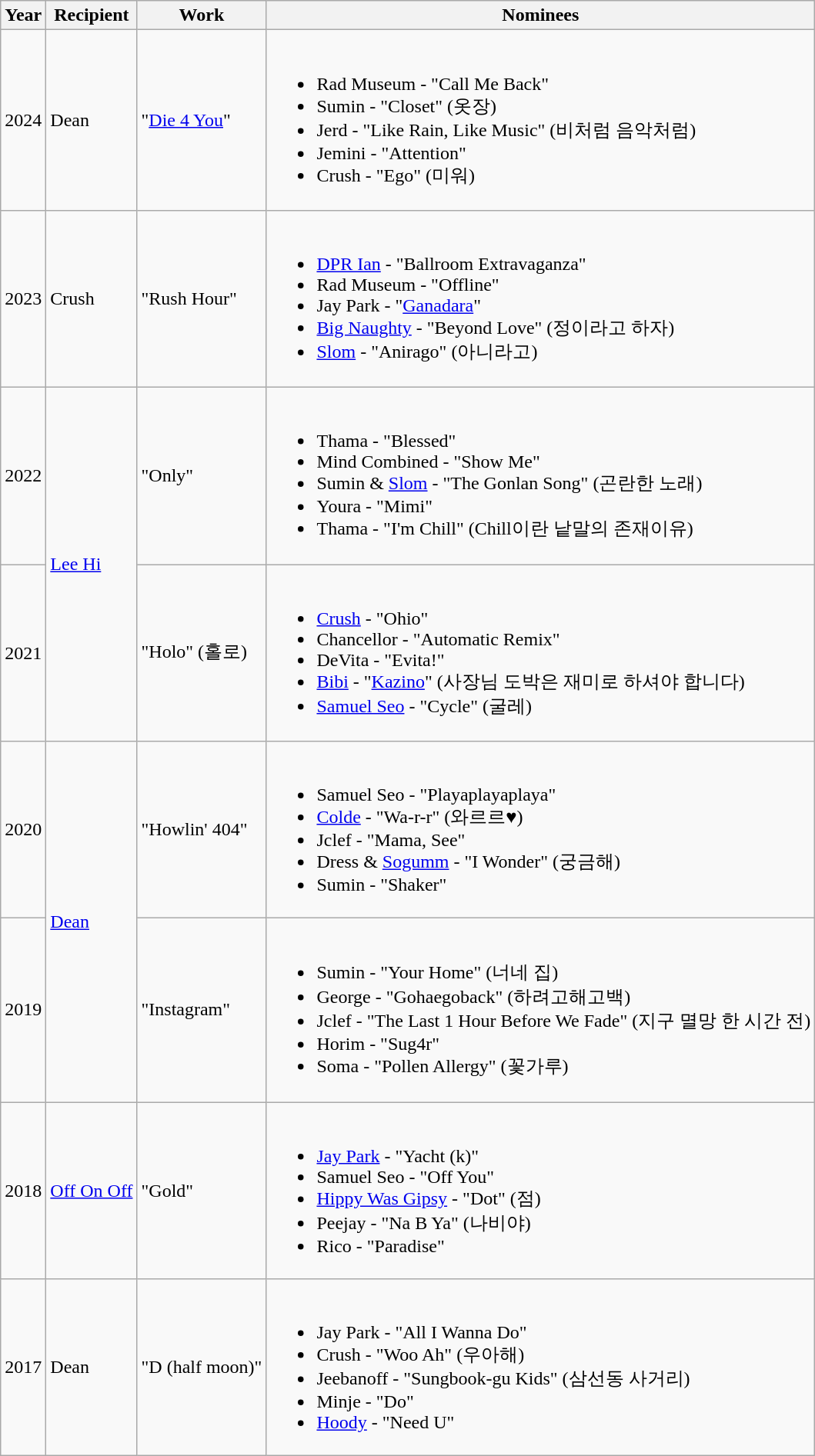<table class="wikitable">
<tr>
<th>Year</th>
<th>Recipient</th>
<th>Work</th>
<th>Nominees</th>
</tr>
<tr>
<td>2024</td>
<td>Dean</td>
<td>"<a href='#'>Die 4 You</a>"</td>
<td><br><ul><li>Rad Museum - "Call Me Back"</li><li>Sumin - "Closet" (옷장)</li><li>Jerd - "Like Rain, Like Music" (비처럼 음악처럼)</li><li>Jemini - "Attention"</li><li>Crush - "Ego" (미워)</li></ul></td>
</tr>
<tr>
<td>2023</td>
<td>Crush</td>
<td>"Rush Hour"</td>
<td><br><ul><li><a href='#'>DPR Ian</a> - "Ballroom Extravaganza"</li><li>Rad Museum - "Offline"</li><li>Jay Park - "<a href='#'>Ganadara</a>"</li><li><a href='#'>Big Naughty</a> - "Beyond Love" (정이라고 하자)</li><li><a href='#'>Slom</a> - "Anirago" (아니라고)</li></ul></td>
</tr>
<tr>
<td>2022</td>
<td rowspan="2"><a href='#'>Lee Hi</a></td>
<td>"Only"</td>
<td><br><ul><li>Thama - "Blessed"</li><li>Mind Combined - "Show Me"</li><li>Sumin & <a href='#'>Slom</a> - "The Gonlan Song" (곤란한 노래)</li><li>Youra - "Mimi"</li><li>Thama - "I'm Chill" (Chill이란 낱말의 존재이유)</li></ul></td>
</tr>
<tr>
<td>2021</td>
<td>"Holo" (홀로)</td>
<td><br><ul><li><a href='#'>Crush</a> - "Ohio"</li><li>Chancellor - "Automatic Remix"</li><li>DeVita - "Evita!"</li><li><a href='#'>Bibi</a> - "<a href='#'>Kazino</a>" (사장님 도박은 재미로 하셔야 합니다)</li><li><a href='#'>Samuel Seo</a> - "Cycle" (굴레)</li></ul></td>
</tr>
<tr>
<td>2020</td>
<td rowspan="2"><a href='#'>Dean</a></td>
<td>"Howlin' 404"</td>
<td><br><ul><li>Samuel Seo - "Playaplayaplaya"</li><li><a href='#'>Colde</a> - "Wa-r-r" (와르르♥)</li><li>Jclef - "Mama, See"</li><li>Dress & <a href='#'>Sogumm</a> - "I Wonder" (궁금해)</li><li>Sumin - "Shaker"</li></ul></td>
</tr>
<tr>
<td>2019</td>
<td>"Instagram"</td>
<td><br><ul><li>Sumin - "Your Home" (너네 집)</li><li>George - "Gohaegoback" (하려고해고백)</li><li>Jclef - "The Last 1 Hour Before We Fade" (지구 멸망 한 시간 전)</li><li>Horim - "Sug4r"</li><li>Soma - "Pollen Allergy" (꽃가루)</li></ul></td>
</tr>
<tr>
<td>2018</td>
<td><a href='#'>Off On Off</a></td>
<td>"Gold"</td>
<td><br><ul><li><a href='#'>Jay Park</a> - "Yacht (k)"</li><li>Samuel Seo - "Off You"</li><li><a href='#'>Hippy Was Gipsy</a> - "Dot" (점)</li><li>Peejay - "Na B Ya" (나비야)</li><li>Rico - "Paradise"</li></ul></td>
</tr>
<tr>
<td>2017</td>
<td>Dean</td>
<td>"D (half moon)"</td>
<td><br><ul><li>Jay Park - "All I Wanna Do"</li><li>Crush - "Woo Ah" (우아해)</li><li>Jeebanoff - "Sungbook-gu Kids" (삼선동 사거리)</li><li>Minje - "Do"</li><li><a href='#'>Hoody</a> - "Need U"</li></ul></td>
</tr>
</table>
